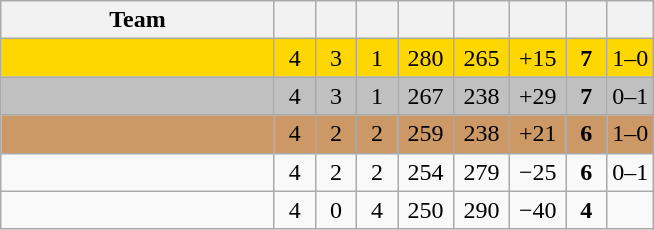<table class="wikitable" style="text-align: center;">
<tr>
<th width="175">Team</th>
<th width="20"></th>
<th width="20"></th>
<th width="20"></th>
<th width="30"></th>
<th width="30"></th>
<th width="30"></th>
<th width="20"></th>
<th></th>
</tr>
<tr bgcolor=gold>
<td align=left></td>
<td>4</td>
<td>3</td>
<td>1</td>
<td>280</td>
<td>265</td>
<td>+15</td>
<td><strong>7</strong></td>
<td>1–0</td>
</tr>
<tr bgcolor=silver>
<td align=left></td>
<td>4</td>
<td>3</td>
<td>1</td>
<td>267</td>
<td>238</td>
<td>+29</td>
<td><strong>7</strong></td>
<td>0–1</td>
</tr>
<tr bgcolor=#cc9966>
<td align=left></td>
<td>4</td>
<td>2</td>
<td>2</td>
<td>259</td>
<td>238</td>
<td>+21</td>
<td><strong>6</strong></td>
<td>1–0</td>
</tr>
<tr>
<td align=left></td>
<td>4</td>
<td>2</td>
<td>2</td>
<td>254</td>
<td>279</td>
<td>−25</td>
<td><strong>6</strong></td>
<td>0–1</td>
</tr>
<tr>
<td align=left></td>
<td>4</td>
<td>0</td>
<td>4</td>
<td>250</td>
<td>290</td>
<td>−40</td>
<td><strong>4</strong></td>
<td></td>
</tr>
</table>
